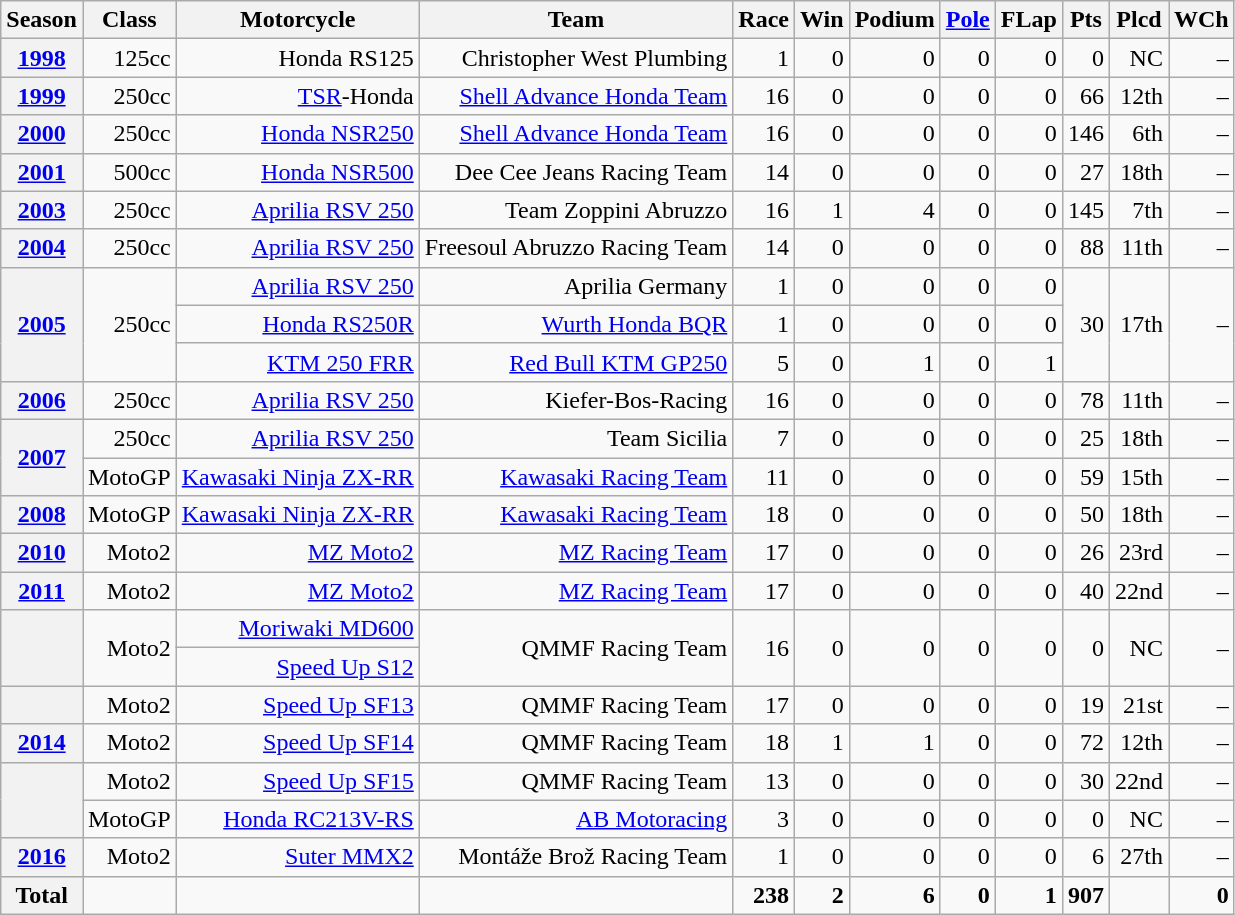<table class="wikitable" style=text-align:right>
<tr>
<th>Season</th>
<th>Class</th>
<th>Motorcycle</th>
<th>Team</th>
<th>Race</th>
<th>Win</th>
<th>Podium</th>
<th><a href='#'>Pole</a></th>
<th>FLap</th>
<th>Pts</th>
<th>Plcd</th>
<th>WCh</th>
</tr>
<tr>
<th><a href='#'>1998</a></th>
<td>125cc</td>
<td>Honda RS125</td>
<td>Christopher West Plumbing</td>
<td>1</td>
<td>0</td>
<td>0</td>
<td>0</td>
<td>0</td>
<td>0</td>
<td>NC</td>
<td> –</td>
</tr>
<tr>
<th><a href='#'>1999</a></th>
<td>250cc</td>
<td><a href='#'>TSR</a>-Honda</td>
<td><a href='#'>Shell Advance Honda Team</a></td>
<td>16</td>
<td>0</td>
<td>0</td>
<td>0</td>
<td>0</td>
<td>66</td>
<td>12th</td>
<td> –</td>
</tr>
<tr>
<th><a href='#'>2000</a></th>
<td>250cc</td>
<td><a href='#'>Honda NSR250</a></td>
<td><a href='#'>Shell Advance Honda Team</a></td>
<td>16</td>
<td>0</td>
<td>0</td>
<td>0</td>
<td>0</td>
<td>146</td>
<td>6th</td>
<td> –</td>
</tr>
<tr>
<th><a href='#'>2001</a></th>
<td>500cc</td>
<td><a href='#'>Honda NSR500</a></td>
<td>Dee Cee Jeans Racing Team</td>
<td>14</td>
<td>0</td>
<td>0</td>
<td>0</td>
<td>0</td>
<td>27</td>
<td>18th</td>
<td> –</td>
</tr>
<tr>
<th><a href='#'>2003</a></th>
<td>250cc</td>
<td><a href='#'>Aprilia RSV 250</a></td>
<td>Team Zoppini Abruzzo</td>
<td>16</td>
<td>1</td>
<td>4</td>
<td>0</td>
<td>0</td>
<td>145</td>
<td>7th</td>
<td> –</td>
</tr>
<tr>
<th><a href='#'>2004</a></th>
<td>250cc</td>
<td><a href='#'>Aprilia RSV 250</a></td>
<td>Freesoul Abruzzo Racing Team</td>
<td>14</td>
<td>0</td>
<td>0</td>
<td>0</td>
<td>0</td>
<td>88</td>
<td>11th</td>
<td> –</td>
</tr>
<tr>
<th rowspan=3><a href='#'>2005</a></th>
<td rowspan=3>250cc</td>
<td><a href='#'>Aprilia RSV 250</a></td>
<td>Aprilia Germany</td>
<td>1</td>
<td>0</td>
<td>0</td>
<td>0</td>
<td>0</td>
<td rowspan=3>30</td>
<td rowspan=3>17th</td>
<td rowspan=3> –</td>
</tr>
<tr>
<td><a href='#'>Honda RS250R</a></td>
<td><a href='#'>Wurth Honda BQR</a></td>
<td>1</td>
<td>0</td>
<td>0</td>
<td>0</td>
<td>0</td>
</tr>
<tr>
<td><a href='#'>KTM 250 FRR</a></td>
<td><a href='#'>Red Bull KTM GP250</a></td>
<td>5</td>
<td>0</td>
<td>1</td>
<td>0</td>
<td>1</td>
</tr>
<tr>
<th><a href='#'>2006</a></th>
<td>250cc</td>
<td><a href='#'>Aprilia RSV 250</a></td>
<td>Kiefer-Bos-Racing</td>
<td>16</td>
<td>0</td>
<td>0</td>
<td>0</td>
<td>0</td>
<td>78</td>
<td>11th</td>
<td> –</td>
</tr>
<tr>
<th rowspan=2><a href='#'>2007</a></th>
<td>250cc</td>
<td><a href='#'>Aprilia RSV 250</a></td>
<td>Team Sicilia</td>
<td>7</td>
<td>0</td>
<td>0</td>
<td>0</td>
<td>0</td>
<td>25</td>
<td>18th</td>
<td> –</td>
</tr>
<tr>
<td>MotoGP</td>
<td><a href='#'>Kawasaki Ninja ZX-RR</a></td>
<td><a href='#'>Kawasaki Racing Team</a></td>
<td>11</td>
<td>0</td>
<td>0</td>
<td>0</td>
<td>0</td>
<td>59</td>
<td>15th</td>
<td> –</td>
</tr>
<tr>
<th><a href='#'>2008</a></th>
<td>MotoGP</td>
<td><a href='#'>Kawasaki Ninja ZX-RR</a></td>
<td><a href='#'>Kawasaki Racing Team</a></td>
<td>18</td>
<td>0</td>
<td>0</td>
<td>0</td>
<td>0</td>
<td>50</td>
<td>18th</td>
<td> –</td>
</tr>
<tr>
<th><a href='#'>2010</a></th>
<td>Moto2</td>
<td><a href='#'>MZ Moto2</a></td>
<td><a href='#'>MZ Racing Team</a></td>
<td>17</td>
<td>0</td>
<td>0</td>
<td>0</td>
<td>0</td>
<td>26</td>
<td>23rd</td>
<td> –</td>
</tr>
<tr>
<th><a href='#'>2011</a></th>
<td>Moto2</td>
<td><a href='#'>MZ Moto2</a></td>
<td><a href='#'>MZ Racing Team</a></td>
<td>17</td>
<td>0</td>
<td>0</td>
<td>0</td>
<td>0</td>
<td>40</td>
<td>22nd</td>
<td> –</td>
</tr>
<tr>
<th rowspan=2></th>
<td rowspan=2>Moto2</td>
<td><a href='#'>Moriwaki MD600</a></td>
<td rowspan=2>QMMF Racing Team</td>
<td rowspan=2>16</td>
<td rowspan=2>0</td>
<td rowspan=2>0</td>
<td rowspan=2>0</td>
<td rowspan=2>0</td>
<td rowspan=2>0</td>
<td rowspan=2>NC</td>
<td rowspan=2> –</td>
</tr>
<tr>
<td><a href='#'>Speed Up S12</a></td>
</tr>
<tr>
<th></th>
<td>Moto2</td>
<td><a href='#'>Speed Up SF13</a></td>
<td>QMMF Racing Team</td>
<td>17</td>
<td>0</td>
<td>0</td>
<td>0</td>
<td>0</td>
<td>19</td>
<td>21st</td>
<td> –</td>
</tr>
<tr>
<th><a href='#'>2014</a></th>
<td>Moto2</td>
<td><a href='#'>Speed Up SF14</a></td>
<td>QMMF Racing Team</td>
<td>18</td>
<td>1</td>
<td>1</td>
<td>0</td>
<td>0</td>
<td>72</td>
<td>12th</td>
<td> –</td>
</tr>
<tr>
<th rowspan=2></th>
<td 2015 Moto2 season>Moto2</td>
<td><a href='#'>Speed Up SF15</a></td>
<td>QMMF Racing Team</td>
<td>13</td>
<td>0</td>
<td>0</td>
<td>0</td>
<td>0</td>
<td>30</td>
<td>22nd</td>
<td> –</td>
</tr>
<tr>
<td 2015 MotoGP season>MotoGP</td>
<td><a href='#'>Honda RC213V-RS</a></td>
<td><a href='#'>AB Motoracing</a></td>
<td>3</td>
<td>0</td>
<td>0</td>
<td>0</td>
<td>0</td>
<td>0</td>
<td>NC</td>
<td> –</td>
</tr>
<tr>
<th><a href='#'>2016</a></th>
<td>Moto2</td>
<td><a href='#'>Suter MMX2</a></td>
<td>Montáže Brož Racing Team</td>
<td>1</td>
<td>0</td>
<td>0</td>
<td>0</td>
<td>0</td>
<td>6</td>
<td>27th</td>
<td> –</td>
</tr>
<tr>
<th>Total</th>
<td></td>
<td></td>
<td></td>
<td><strong>238</strong></td>
<td><strong>2</strong></td>
<td><strong>6</strong></td>
<td><strong>0</strong></td>
<td><strong>1</strong></td>
<td><strong>907</strong></td>
<td></td>
<td><strong>0</strong></td>
</tr>
</table>
